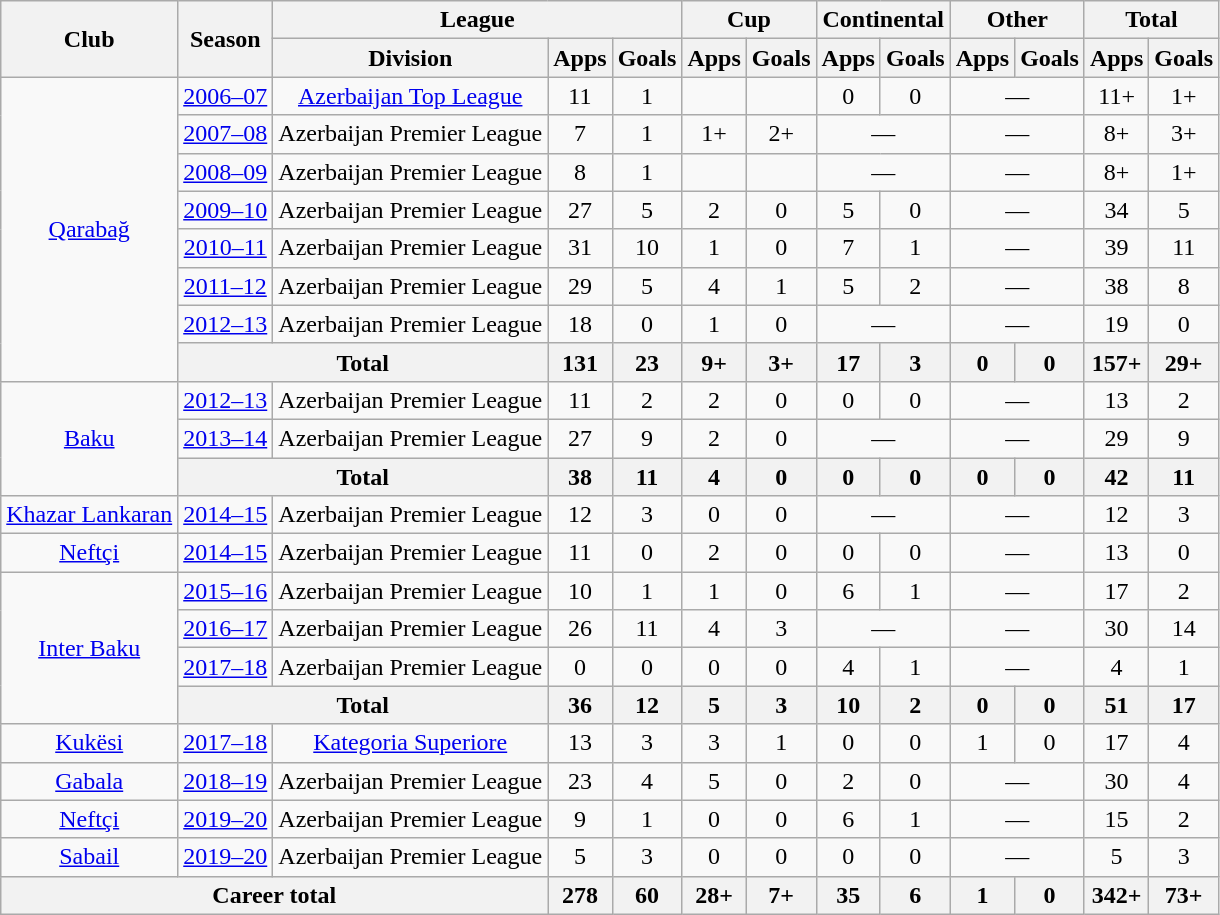<table class="wikitable" style="text-align: center;">
<tr>
<th rowspan=2>Club</th>
<th rowspan=2>Season</th>
<th colspan=3>League</th>
<th colspan=2>Cup</th>
<th colspan=2>Continental</th>
<th colspan=2>Other</th>
<th colspan=2>Total</th>
</tr>
<tr>
<th>Division</th>
<th>Apps</th>
<th>Goals</th>
<th>Apps</th>
<th>Goals</th>
<th>Apps</th>
<th>Goals</th>
<th>Apps</th>
<th>Goals</th>
<th>Apps</th>
<th>Goals</th>
</tr>
<tr>
<td rowspan=8><a href='#'>Qarabağ</a></td>
<td><a href='#'>2006–07</a></td>
<td><a href='#'>Azerbaijan Top League</a></td>
<td>11</td>
<td>1</td>
<td></td>
<td></td>
<td>0</td>
<td>0</td>
<td colspan=2>—</td>
<td>11+</td>
<td>1+</td>
</tr>
<tr>
<td><a href='#'>2007–08</a></td>
<td>Azerbaijan Premier League</td>
<td>7</td>
<td>1</td>
<td>1+</td>
<td>2+</td>
<td colspan=2>—</td>
<td colspan=2>—</td>
<td>8+</td>
<td>3+</td>
</tr>
<tr>
<td><a href='#'>2008–09</a></td>
<td>Azerbaijan Premier League</td>
<td>8</td>
<td>1</td>
<td></td>
<td></td>
<td colspan=2>—</td>
<td colspan=2>—</td>
<td>8+</td>
<td>1+</td>
</tr>
<tr>
<td><a href='#'>2009–10</a></td>
<td>Azerbaijan Premier League</td>
<td>27</td>
<td>5</td>
<td>2</td>
<td>0</td>
<td>5</td>
<td>0</td>
<td colspan=2>—</td>
<td>34</td>
<td>5</td>
</tr>
<tr>
<td><a href='#'>2010–11</a></td>
<td>Azerbaijan Premier League</td>
<td>31</td>
<td>10</td>
<td>1</td>
<td>0</td>
<td>7</td>
<td>1</td>
<td colspan=2>—</td>
<td>39</td>
<td>11</td>
</tr>
<tr>
<td><a href='#'>2011–12</a></td>
<td>Azerbaijan Premier League</td>
<td>29</td>
<td>5</td>
<td>4</td>
<td>1</td>
<td>5</td>
<td>2</td>
<td colspan=2>—</td>
<td>38</td>
<td>8</td>
</tr>
<tr>
<td><a href='#'>2012–13</a></td>
<td>Azerbaijan Premier League</td>
<td>18</td>
<td>0</td>
<td>1</td>
<td>0</td>
<td colspan=2>—</td>
<td colspan=2>—</td>
<td>19</td>
<td>0</td>
</tr>
<tr>
<th colspan=2>Total</th>
<th>131</th>
<th>23</th>
<th>9+</th>
<th>3+</th>
<th>17</th>
<th>3</th>
<th>0</th>
<th>0</th>
<th>157+</th>
<th>29+</th>
</tr>
<tr>
<td rowspan=3><a href='#'>Baku</a></td>
<td><a href='#'>2012–13</a></td>
<td>Azerbaijan Premier League</td>
<td>11</td>
<td>2</td>
<td>2</td>
<td>0</td>
<td>0</td>
<td>0</td>
<td colspan=2>—</td>
<td>13</td>
<td>2</td>
</tr>
<tr>
<td><a href='#'>2013–14</a></td>
<td>Azerbaijan Premier League</td>
<td>27</td>
<td>9</td>
<td>2</td>
<td>0</td>
<td colspan=2>—</td>
<td colspan=2>—</td>
<td>29</td>
<td>9</td>
</tr>
<tr>
<th colspan=2>Total</th>
<th>38</th>
<th>11</th>
<th>4</th>
<th>0</th>
<th>0</th>
<th>0</th>
<th>0</th>
<th>0</th>
<th>42</th>
<th>11</th>
</tr>
<tr>
<td><a href='#'>Khazar Lankaran</a></td>
<td><a href='#'>2014–15</a></td>
<td>Azerbaijan Premier League</td>
<td>12</td>
<td>3</td>
<td>0</td>
<td>0</td>
<td colspan=2>—</td>
<td colspan=2>—</td>
<td>12</td>
<td>3</td>
</tr>
<tr>
<td><a href='#'>Neftçi</a></td>
<td><a href='#'>2014–15</a></td>
<td>Azerbaijan Premier League</td>
<td>11</td>
<td>0</td>
<td>2</td>
<td>0</td>
<td>0</td>
<td>0</td>
<td colspan=2>—</td>
<td>13</td>
<td>0</td>
</tr>
<tr>
<td rowspan=4><a href='#'>Inter Baku</a></td>
<td><a href='#'>2015–16</a></td>
<td>Azerbaijan Premier League</td>
<td>10</td>
<td>1</td>
<td>1</td>
<td>0</td>
<td>6</td>
<td>1</td>
<td colspan=2>—</td>
<td>17</td>
<td>2</td>
</tr>
<tr>
<td><a href='#'>2016–17</a></td>
<td>Azerbaijan Premier League</td>
<td>26</td>
<td>11</td>
<td>4</td>
<td>3</td>
<td colspan=2>—</td>
<td colspan=2>—</td>
<td>30</td>
<td>14</td>
</tr>
<tr>
<td><a href='#'>2017–18</a></td>
<td>Azerbaijan Premier League</td>
<td>0</td>
<td>0</td>
<td>0</td>
<td>0</td>
<td>4</td>
<td>1</td>
<td colspan=2>—</td>
<td>4</td>
<td>1</td>
</tr>
<tr>
<th colspan=2>Total</th>
<th>36</th>
<th>12</th>
<th>5</th>
<th>3</th>
<th>10</th>
<th>2</th>
<th>0</th>
<th>0</th>
<th>51</th>
<th>17</th>
</tr>
<tr>
<td><a href='#'>Kukësi</a></td>
<td><a href='#'>2017–18</a></td>
<td><a href='#'>Kategoria Superiore</a></td>
<td>13</td>
<td>3</td>
<td>3</td>
<td>1</td>
<td>0</td>
<td>0</td>
<td>1</td>
<td>0</td>
<td>17</td>
<td>4</td>
</tr>
<tr>
<td><a href='#'>Gabala</a></td>
<td><a href='#'>2018–19</a></td>
<td>Azerbaijan Premier League</td>
<td>23</td>
<td>4</td>
<td>5</td>
<td>0</td>
<td>2</td>
<td>0</td>
<td colspan=2>—</td>
<td>30</td>
<td>4</td>
</tr>
<tr>
<td><a href='#'>Neftçi</a></td>
<td><a href='#'>2019–20</a></td>
<td>Azerbaijan Premier League</td>
<td>9</td>
<td>1</td>
<td>0</td>
<td>0</td>
<td>6</td>
<td>1</td>
<td colspan=2>—</td>
<td>15</td>
<td>2</td>
</tr>
<tr>
<td><a href='#'>Sabail</a></td>
<td><a href='#'>2019–20</a></td>
<td>Azerbaijan Premier League</td>
<td>5</td>
<td>3</td>
<td>0</td>
<td>0</td>
<td>0</td>
<td>0</td>
<td colspan=2>—</td>
<td>5</td>
<td>3</td>
</tr>
<tr>
<th colspan=3>Career total</th>
<th>278</th>
<th>60</th>
<th>28+</th>
<th>7+</th>
<th>35</th>
<th>6</th>
<th>1</th>
<th>0</th>
<th>342+</th>
<th>73+</th>
</tr>
</table>
